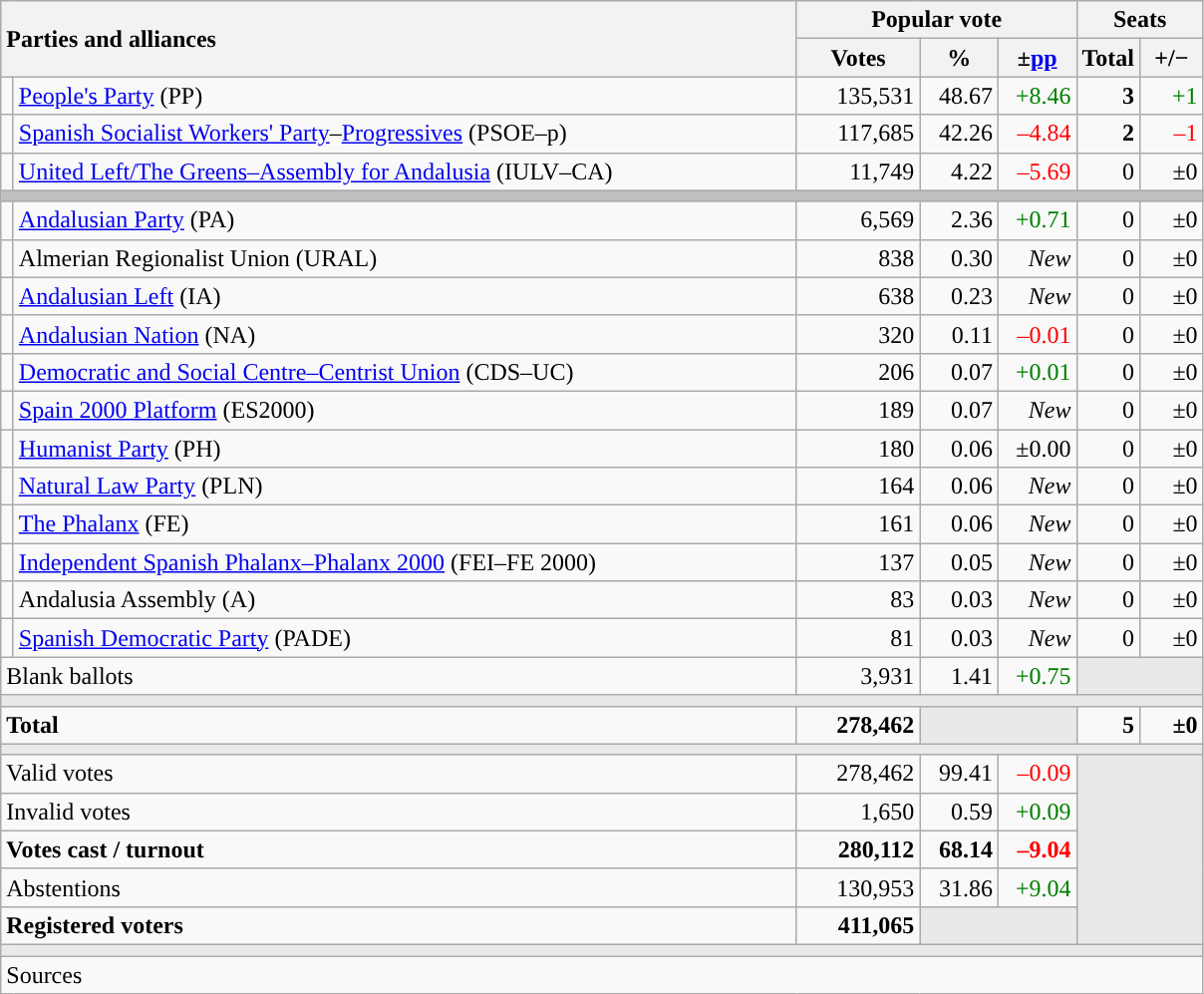<table class="wikitable" style="text-align:right;">
<tr>
<th style="text-align:left;" rowspan="2" colspan="2" width="525">Parties and alliances</th>
<th colspan="3">Popular vote</th>
<th colspan="2">Seats</th>
</tr>
<tr>
<th width="75">Votes</th>
<th width="45">%</th>
<th width="45">±<a href='#'>pp</a></th>
<th width="35">Total</th>
<th width="35">+/−</th>
</tr>
<tr>
<td width="1" style="color:inherit;background:"></td>
<td align="left"><a href='#'>People's Party</a> (PP)</td>
<td>135,531</td>
<td>48.67</td>
<td style="color:green;">+8.46</td>
<td><strong>3</strong></td>
<td style="color:green;">+1</td>
</tr>
<tr>
<td style="color:inherit;background:"></td>
<td align="left"><a href='#'>Spanish Socialist Workers' Party</a>–<a href='#'>Progressives</a> (PSOE–p)</td>
<td>117,685</td>
<td>42.26</td>
<td style="color:red;">–4.84</td>
<td><strong>2</strong></td>
<td style="color:red;">–1</td>
</tr>
<tr>
<td style="color:inherit;background:"></td>
<td align="left"><a href='#'>United Left/The Greens–Assembly for Andalusia</a> (IULV–CA)</td>
<td>11,749</td>
<td>4.22</td>
<td style="color:red;">–5.69</td>
<td>0</td>
<td>±0</td>
</tr>
<tr>
<td colspan="7" bgcolor="#C0C0C0"></td>
</tr>
<tr>
<td style="color:inherit;background:"></td>
<td align="left"><a href='#'>Andalusian Party</a> (PA)</td>
<td>6,569</td>
<td>2.36</td>
<td style="color:green;">+0.71</td>
<td>0</td>
<td>±0</td>
</tr>
<tr>
<td style="color:inherit;background:"></td>
<td align="left">Almerian Regionalist Union (URAL)</td>
<td>838</td>
<td>0.30</td>
<td><em>New</em></td>
<td>0</td>
<td>±0</td>
</tr>
<tr>
<td style="color:inherit;background:"></td>
<td align="left"><a href='#'>Andalusian Left</a> (IA)</td>
<td>638</td>
<td>0.23</td>
<td><em>New</em></td>
<td>0</td>
<td>±0</td>
</tr>
<tr>
<td style="color:inherit;background:"></td>
<td align="left"><a href='#'>Andalusian Nation</a> (NA)</td>
<td>320</td>
<td>0.11</td>
<td style="color:red;">–0.01</td>
<td>0</td>
<td>±0</td>
</tr>
<tr>
<td style="color:inherit;background:"></td>
<td align="left"><a href='#'>Democratic and Social Centre–Centrist Union</a> (CDS–UC)</td>
<td>206</td>
<td>0.07</td>
<td style="color:green;">+0.01</td>
<td>0</td>
<td>±0</td>
</tr>
<tr>
<td style="color:inherit;background:"></td>
<td align="left"><a href='#'>Spain 2000 Platform</a> (ES2000)</td>
<td>189</td>
<td>0.07</td>
<td><em>New</em></td>
<td>0</td>
<td>±0</td>
</tr>
<tr>
<td style="color:inherit;background:"></td>
<td align="left"><a href='#'>Humanist Party</a> (PH)</td>
<td>180</td>
<td>0.06</td>
<td>±0.00</td>
<td>0</td>
<td>±0</td>
</tr>
<tr>
<td style="color:inherit;background:"></td>
<td align="left"><a href='#'>Natural Law Party</a> (PLN)</td>
<td>164</td>
<td>0.06</td>
<td><em>New</em></td>
<td>0</td>
<td>±0</td>
</tr>
<tr>
<td style="color:inherit;background:"></td>
<td align="left"><a href='#'>The Phalanx</a> (FE)</td>
<td>161</td>
<td>0.06</td>
<td><em>New</em></td>
<td>0</td>
<td>±0</td>
</tr>
<tr>
<td style="color:inherit;background:"></td>
<td align="left"><a href='#'>Independent Spanish Phalanx–Phalanx 2000</a> (FEI–FE 2000)</td>
<td>137</td>
<td>0.05</td>
<td><em>New</em></td>
<td>0</td>
<td>±0</td>
</tr>
<tr>
<td style="color:inherit;background:"></td>
<td align="left">Andalusia Assembly (A)</td>
<td>83</td>
<td>0.03</td>
<td><em>New</em></td>
<td>0</td>
<td>±0</td>
</tr>
<tr>
<td style="color:inherit;background:"></td>
<td align="left"><a href='#'>Spanish Democratic Party</a> (PADE)</td>
<td>81</td>
<td>0.03</td>
<td><em>New</em></td>
<td>0</td>
<td>±0</td>
</tr>
<tr>
<td align="left" colspan="2">Blank ballots</td>
<td>3,931</td>
<td>1.41</td>
<td style="color:green;">+0.75</td>
<td bgcolor="#E9E9E9" colspan="2"></td>
</tr>
<tr>
<td colspan="7" bgcolor="#E9E9E9"></td>
</tr>
<tr style="font-weight:bold;">
<td align="left" colspan="2">Total</td>
<td>278,462</td>
<td bgcolor="#E9E9E9" colspan="2"></td>
<td>5</td>
<td>±0</td>
</tr>
<tr>
<td colspan="7" bgcolor="#E9E9E9"></td>
</tr>
<tr>
<td align="left" colspan="2">Valid votes</td>
<td>278,462</td>
<td>99.41</td>
<td style="color:red;">–0.09</td>
<td bgcolor="#E9E9E9" colspan="2" rowspan="5"></td>
</tr>
<tr>
<td align="left" colspan="2">Invalid votes</td>
<td>1,650</td>
<td>0.59</td>
<td style="color:green;">+0.09</td>
</tr>
<tr style="font-weight:bold;">
<td align="left" colspan="2">Votes cast / turnout</td>
<td>280,112</td>
<td>68.14</td>
<td style="color:red;">–9.04</td>
</tr>
<tr>
<td align="left" colspan="2">Abstentions</td>
<td>130,953</td>
<td>31.86</td>
<td style="color:green;">+9.04</td>
</tr>
<tr style="font-weight:bold;">
<td align="left" colspan="2">Registered voters</td>
<td>411,065</td>
<td bgcolor="#E9E9E9" colspan="2"></td>
</tr>
<tr>
<td colspan="7" bgcolor="#E9E9E9"></td>
</tr>
<tr>
<td align="left" colspan="7">Sources</td>
</tr>
</table>
